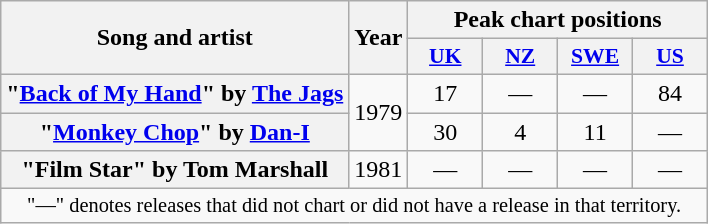<table class="wikitable plainrowheaders" border="1">
<tr>
<th scope="col" rowspan="2">Song and artist</th>
<th scope="col" rowspan="2">Year</th>
<th scope="col" colspan="4">Peak chart positions</th>
</tr>
<tr>
<th scope="col" style="width:3em;font-size:90%"><a href='#'>UK</a><br></th>
<th scope="col" style="width:3em;font-size:90%"><a href='#'>NZ</a><br></th>
<th scope="col" style="width:3em;font-size:90%"><a href='#'>SWE</a><br></th>
<th scope="col" style="width:3em;font-size:90%"><a href='#'>US</a><br></th>
</tr>
<tr>
<th scope="row">"<a href='#'>Back of My Hand</a>" by <a href='#'>The Jags</a></th>
<td rowspan="2">1979</td>
<td align=center>17</td>
<td align=center>—</td>
<td align=center>—</td>
<td align=center>84</td>
</tr>
<tr>
<th scope="row">"<a href='#'>Monkey Chop</a>" by <a href='#'>Dan-I</a></th>
<td align=center>30</td>
<td align=center>4</td>
<td align=center>11</td>
<td align=center>—</td>
</tr>
<tr>
<th scope="row">"Film Star" by Tom Marshall</th>
<td>1981</td>
<td align=center>—</td>
<td align=center>—</td>
<td align=center>—</td>
<td align=center>—</td>
</tr>
<tr>
<td colspan="18" style="text-align:center; font-size:85%">"—" denotes releases that did not chart or did not have a release in that territory.</td>
</tr>
</table>
